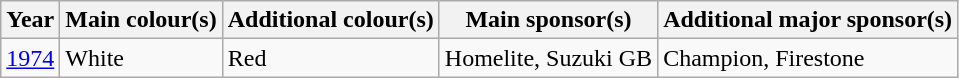<table class="wikitable">
<tr>
<th>Year</th>
<th>Main colour(s)</th>
<th>Additional colour(s)</th>
<th>Main sponsor(s)</th>
<th>Additional major sponsor(s)</th>
</tr>
<tr>
<td><a href='#'>1974</a></td>
<td>White</td>
<td>Red</td>
<td>Homelite, Suzuki GB</td>
<td>Champion, Firestone</td>
</tr>
</table>
